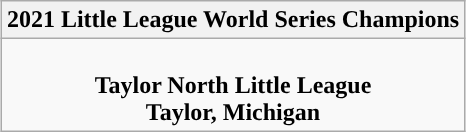<table class="wikitable" style="text-align: center; margin: 0 auto">
<tr>
<th>2021 Little League World Series Champions</th>
</tr>
<tr>
<td><br><strong>Taylor North Little League</strong><br><strong> Taylor, Michigan</strong></td>
</tr>
</table>
